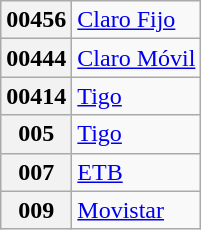<table class="wikitable sortable"|>
<tr>
<th>00456</th>
<td><a href='#'>Claro Fijo</a></td>
</tr>
<tr>
<th>00444</th>
<td><a href='#'>Claro Móvil</a></td>
</tr>
<tr>
<th>00414</th>
<td><a href='#'>Tigo</a></td>
</tr>
<tr>
<th>005</th>
<td><a href='#'>Tigo</a></td>
</tr>
<tr>
<th>007</th>
<td><a href='#'>ETB</a></td>
</tr>
<tr>
<th>009</th>
<td><a href='#'>Movistar</a></td>
</tr>
</table>
